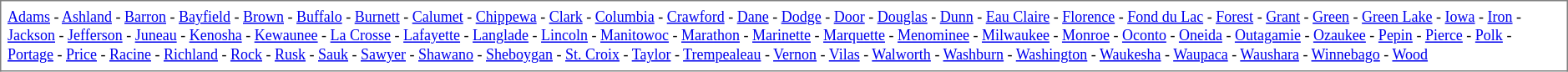<table border="1" cellspacing="0" cellpadding="5" rules="all" style="margin:1em 1em 1em 0; border-collapse:collapse; font-size:75%">
<tr>
<td><a href='#'>Adams</a> - <a href='#'>Ashland</a> - <a href='#'>Barron</a> - <a href='#'>Bayfield</a> - <a href='#'>Brown</a> - <a href='#'>Buffalo</a> - <a href='#'>Burnett</a> - <a href='#'>Calumet</a> - <a href='#'>Chippewa</a> - <a href='#'>Clark</a> - <a href='#'>Columbia</a> - <a href='#'>Crawford</a> - <a href='#'>Dane</a> - <a href='#'>Dodge</a> - <a href='#'>Door</a> - <a href='#'>Douglas</a> - <a href='#'>Dunn</a> - <a href='#'>Eau Claire</a> - <a href='#'>Florence</a> - <a href='#'>Fond du Lac</a> - <a href='#'>Forest</a> - <a href='#'>Grant</a> - <a href='#'>Green</a> - <a href='#'>Green Lake</a> - <a href='#'>Iowa</a> - <a href='#'>Iron</a> - <a href='#'>Jackson</a> - <a href='#'>Jefferson</a> - <a href='#'>Juneau</a> - <a href='#'>Kenosha</a> - <a href='#'>Kewaunee</a> - <a href='#'>La Crosse</a> - <a href='#'>Lafayette</a> - <a href='#'>Langlade</a> - <a href='#'>Lincoln</a> - <a href='#'>Manitowoc</a> - <a href='#'>Marathon</a> - <a href='#'>Marinette</a> - <a href='#'>Marquette</a> - <a href='#'>Menominee</a> - <a href='#'>Milwaukee</a> - <a href='#'>Monroe</a> - <a href='#'>Oconto</a> - <a href='#'>Oneida</a> - <a href='#'>Outagamie</a> - <a href='#'>Ozaukee</a> - <a href='#'>Pepin</a> - <a href='#'>Pierce</a> - <a href='#'>Polk</a> - <a href='#'>Portage</a> - <a href='#'>Price</a> - <a href='#'>Racine</a> - <a href='#'>Richland</a> - <a href='#'>Rock</a> - <a href='#'>Rusk</a> - <a href='#'>Sauk</a> - <a href='#'>Sawyer</a> - <a href='#'>Shawano</a> - <a href='#'>Sheboygan</a> - <a href='#'>St. Croix</a> - <a href='#'>Taylor</a> - <a href='#'>Trempealeau</a> - <a href='#'>Vernon</a> - <a href='#'>Vilas</a> - <a href='#'>Walworth</a> - <a href='#'>Washburn</a> - <a href='#'>Washington</a> - <a href='#'>Waukesha</a> - <a href='#'>Waupaca</a> - <a href='#'>Waushara</a> - <a href='#'>Winnebago</a> - <a href='#'>Wood</a></td>
</tr>
</table>
